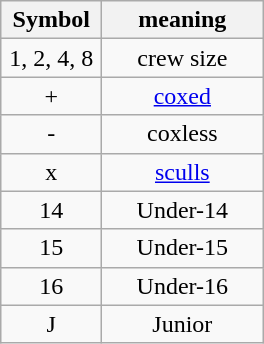<table class="wikitable" style="text-align:center">
<tr>
<th width=60>Symbol</th>
<th width=100>meaning</th>
</tr>
<tr>
<td>1, 2, 4, 8</td>
<td>crew size</td>
</tr>
<tr>
<td>+</td>
<td><a href='#'>coxed</a></td>
</tr>
<tr>
<td>-</td>
<td>coxless</td>
</tr>
<tr>
<td>x</td>
<td><a href='#'>sculls</a></td>
</tr>
<tr>
<td>14</td>
<td>Under-14</td>
</tr>
<tr>
<td>15</td>
<td>Under-15</td>
</tr>
<tr>
<td>16</td>
<td>Under-16</td>
</tr>
<tr>
<td>J</td>
<td>Junior</td>
</tr>
</table>
